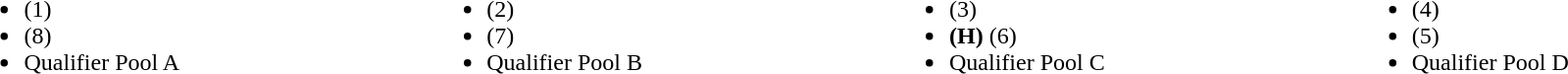<table>
<tr>
<td valign="top" width=25%><br><ul><li> (1)</li><li> (8)</li><li>Qualifier Pool A</li></ul></td>
<td valign="top" width=25%><br><ul><li> (2)</li><li> (7)</li><li>Qualifier Pool B</li></ul></td>
<td valign="top" width=25%><br><ul><li> (3)</li><li> <strong>(H)</strong> (6)</li><li>Qualifier Pool C</li></ul></td>
<td valign="top" width=25%><br><ul><li> (4)</li><li> (5)</li><li>Qualifier Pool D</li></ul></td>
<td valign="top" width=25%></td>
</tr>
</table>
